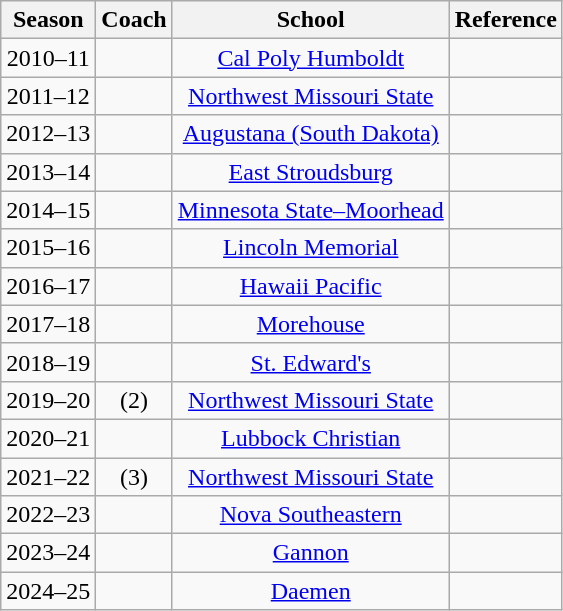<table class="wikitable sortable">
<tr>
<th>Season</th>
<th>Coach</th>
<th>School</th>
<th class="unsortable">Reference</th>
</tr>
<tr align=center>
<td>2010–11</td>
<td></td>
<td><a href='#'>Cal Poly Humboldt</a></td>
<td></td>
</tr>
<tr align=center>
<td>2011–12</td>
<td></td>
<td><a href='#'>Northwest Missouri State</a></td>
<td></td>
</tr>
<tr align=center>
<td>2012–13</td>
<td></td>
<td><a href='#'>Augustana (South Dakota)</a></td>
<td></td>
</tr>
<tr align=center>
<td>2013–14</td>
<td></td>
<td><a href='#'>East Stroudsburg</a></td>
<td></td>
</tr>
<tr align=center>
<td>2014–15</td>
<td></td>
<td><a href='#'>Minnesota State–Moorhead</a></td>
<td></td>
</tr>
<tr align=center>
<td>2015–16</td>
<td></td>
<td><a href='#'>Lincoln Memorial</a></td>
<td></td>
</tr>
<tr align=center>
<td>2016–17</td>
<td></td>
<td><a href='#'>Hawaii Pacific</a></td>
<td></td>
</tr>
<tr align=center>
<td>2017–18</td>
<td></td>
<td><a href='#'>Morehouse</a></td>
<td></td>
</tr>
<tr align=center>
<td>2018–19</td>
<td></td>
<td><a href='#'>St. Edward's</a></td>
<td></td>
</tr>
<tr align=center>
<td>2019–20</td>
<td> (2)</td>
<td><a href='#'>Northwest Missouri State</a></td>
<td></td>
</tr>
<tr align=center>
<td>2020–21</td>
<td></td>
<td><a href='#'>Lubbock Christian</a></td>
<td></td>
</tr>
<tr align=center>
<td>2021–22</td>
<td> (3)</td>
<td><a href='#'>Northwest Missouri State</a></td>
<td></td>
</tr>
<tr align=center>
<td>2022–23</td>
<td></td>
<td><a href='#'>Nova Southeastern</a></td>
<td></td>
</tr>
<tr align=center>
<td>2023–24</td>
<td></td>
<td><a href='#'>Gannon</a></td>
<td></td>
</tr>
<tr align=center>
<td>2024–25</td>
<td></td>
<td><a href='#'>Daemen</a></td>
<td></td>
</tr>
</table>
